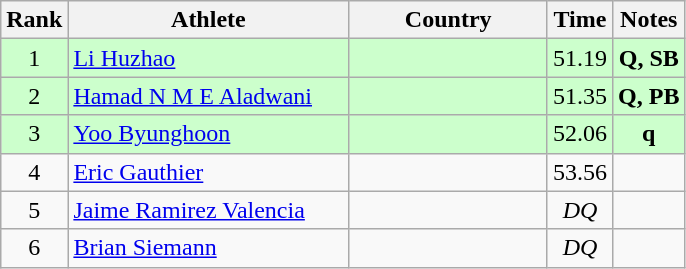<table class="wikitable sortable" style="text-align:center">
<tr>
<th>Rank</th>
<th style="width:180px">Athlete</th>
<th style="width:125px">Country</th>
<th>Time</th>
<th>Notes</th>
</tr>
<tr style="background:#cfc;">
<td>1</td>
<td style="text-align:left;"><a href='#'>Li Huzhao</a></td>
<td style="text-align:left;"></td>
<td>51.19</td>
<td><strong>Q, SB</strong></td>
</tr>
<tr style="background:#cfc;">
<td>2</td>
<td style="text-align:left;"><a href='#'>Hamad N M E Aladwani</a></td>
<td style="text-align:left;"></td>
<td>51.35</td>
<td><strong>Q, PB</strong></td>
</tr>
<tr style="background:#cfc;">
<td>3</td>
<td style="text-align:left;"><a href='#'>Yoo Byunghoon</a></td>
<td style="text-align:left;"></td>
<td>52.06</td>
<td><strong>q</strong></td>
</tr>
<tr>
<td>4</td>
<td style="text-align:left;"><a href='#'>Eric Gauthier</a></td>
<td style="text-align:left;"></td>
<td>53.56</td>
<td></td>
</tr>
<tr>
<td>5</td>
<td style="text-align:left;"><a href='#'>Jaime Ramirez Valencia</a></td>
<td style="text-align:left;"></td>
<td><em>DQ</em></td>
<td></td>
</tr>
<tr>
<td>6</td>
<td style="text-align:left;"><a href='#'>Brian Siemann</a></td>
<td style="text-align:left;"></td>
<td><em>DQ</em></td>
<td></td>
</tr>
</table>
